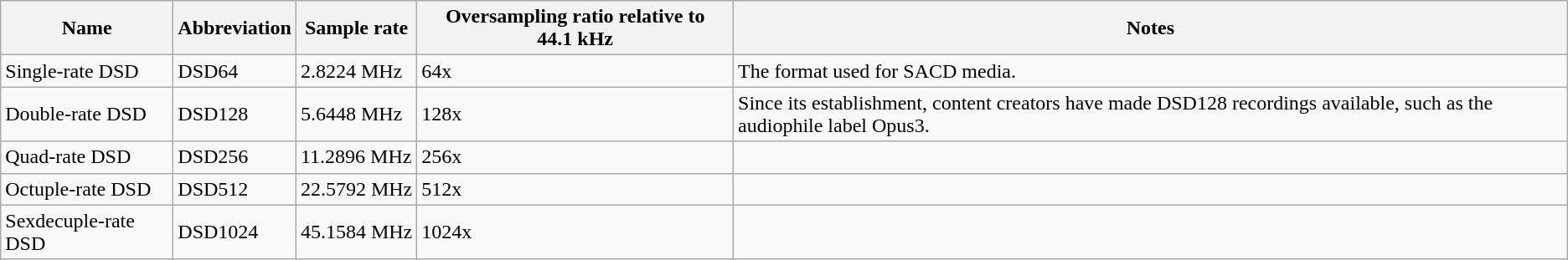<table class="wikitable">
<tr>
<th>Name</th>
<th>Abbreviation</th>
<th>Sample rate</th>
<th>Oversampling ratio relative to 44.1 kHz</th>
<th>Notes</th>
</tr>
<tr>
<td>Single-rate DSD</td>
<td>DSD64</td>
<td>2.8224 MHz</td>
<td>64x</td>
<td>The format used for SACD media.</td>
</tr>
<tr>
<td>Double-rate DSD</td>
<td>DSD128</td>
<td>5.6448 MHz</td>
<td>128x</td>
<td>Since its establishment, content creators have made DSD128 recordings available, such as the audiophile label Opus3.</td>
</tr>
<tr>
<td>Quad-rate DSD</td>
<td>DSD256</td>
<td>11.2896 MHz</td>
<td>256x</td>
<td></td>
</tr>
<tr>
<td>Octuple-rate DSD</td>
<td>DSD512</td>
<td>22.5792 MHz</td>
<td>512x</td>
<td></td>
</tr>
<tr>
<td>Sexdecuple-rate DSD</td>
<td>DSD1024</td>
<td>45.1584 MHz</td>
<td>1024x</td>
<td></td>
</tr>
</table>
